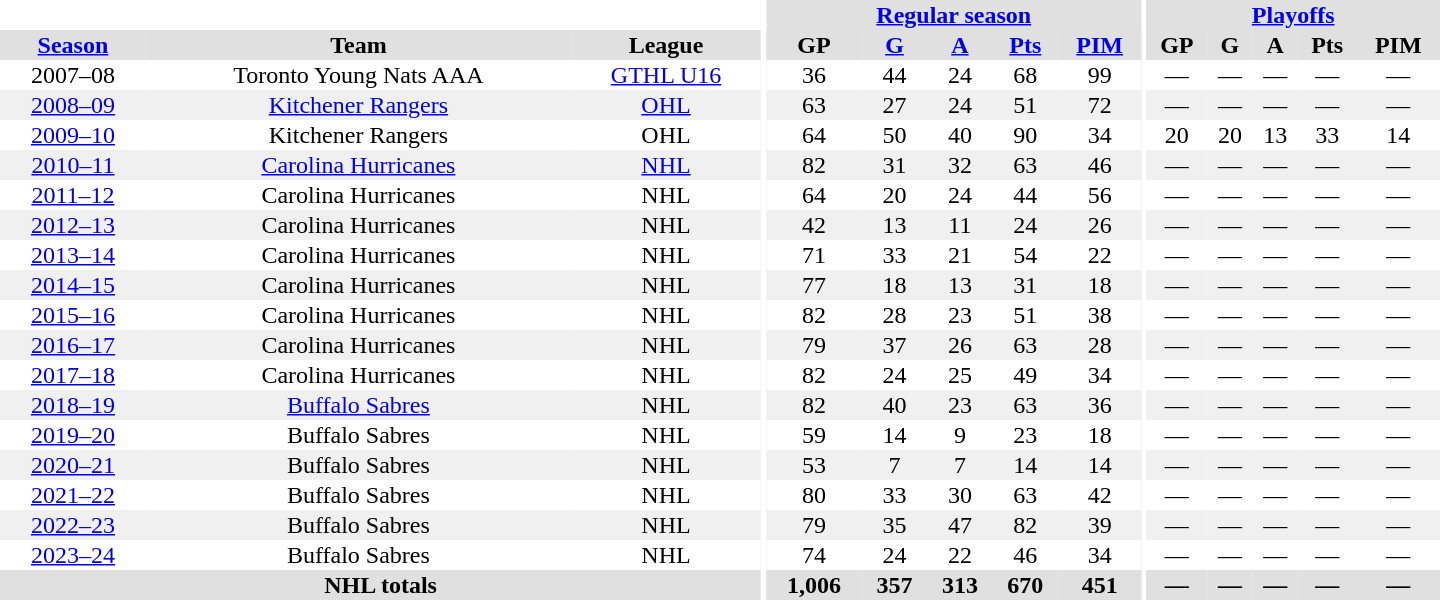<table border="0" cellpadding="1" cellspacing="0" style="text-align:center; width:60em">
<tr bgcolor="#e0e0e0">
<th colspan="3" bgcolor="#ffffff"></th>
<th rowspan="99" bgcolor="#ffffff"></th>
<th colspan="5"><a href='#'>Regular season</a></th>
<th rowspan="99" bgcolor="#ffffff"></th>
<th colspan="5"><a href='#'>Playoffs</a></th>
</tr>
<tr bgcolor="#e0e0e0">
<th><a href='#'>Season</a></th>
<th>Team</th>
<th>League</th>
<th>GP</th>
<th><a href='#'>G</a></th>
<th><a href='#'>A</a></th>
<th><a href='#'>Pts</a></th>
<th><a href='#'>PIM</a></th>
<th>GP</th>
<th>G</th>
<th>A</th>
<th>Pts</th>
<th>PIM</th>
</tr>
<tr>
<td 2007–08 GTHL season>2007–08</td>
<td>Toronto Young Nats AAA</td>
<td><a href='#'>GTHL U16</a></td>
<td>36</td>
<td>44</td>
<td>24</td>
<td>68</td>
<td>99</td>
<td>—</td>
<td>—</td>
<td>—</td>
<td>—</td>
<td>—</td>
</tr>
<tr bgcolor="#f0f0f0">
<td><a href='#'>2008–09</a></td>
<td><a href='#'>Kitchener Rangers</a></td>
<td><a href='#'>OHL</a></td>
<td>63</td>
<td>27</td>
<td>24</td>
<td>51</td>
<td>72</td>
<td>—</td>
<td>—</td>
<td>—</td>
<td>—</td>
<td>—</td>
</tr>
<tr>
<td><a href='#'>2009–10</a></td>
<td>Kitchener Rangers</td>
<td>OHL</td>
<td>64</td>
<td>50</td>
<td>40</td>
<td>90</td>
<td>34</td>
<td>20</td>
<td>20</td>
<td>13</td>
<td>33</td>
<td>14</td>
</tr>
<tr bgcolor="#f0f0f0">
<td><a href='#'>2010–11</a></td>
<td><a href='#'>Carolina Hurricanes</a></td>
<td><a href='#'>NHL</a></td>
<td>82</td>
<td>31</td>
<td>32</td>
<td>63</td>
<td>46</td>
<td>—</td>
<td>—</td>
<td>—</td>
<td>—</td>
<td>—</td>
</tr>
<tr>
<td><a href='#'>2011–12</a></td>
<td>Carolina Hurricanes</td>
<td>NHL</td>
<td>64</td>
<td>20</td>
<td>24</td>
<td>44</td>
<td>56</td>
<td>—</td>
<td>—</td>
<td>—</td>
<td>—</td>
<td>—</td>
</tr>
<tr bgcolor="#f0f0f0">
<td><a href='#'>2012–13</a></td>
<td>Carolina Hurricanes</td>
<td>NHL</td>
<td>42</td>
<td>13</td>
<td>11</td>
<td>24</td>
<td>26</td>
<td>—</td>
<td>—</td>
<td>—</td>
<td>—</td>
<td>—</td>
</tr>
<tr>
<td><a href='#'>2013–14</a></td>
<td>Carolina Hurricanes</td>
<td>NHL</td>
<td>71</td>
<td>33</td>
<td>21</td>
<td>54</td>
<td>22</td>
<td>—</td>
<td>—</td>
<td>—</td>
<td>—</td>
<td>—</td>
</tr>
<tr bgcolor="#f0f0f0">
<td><a href='#'>2014–15</a></td>
<td>Carolina Hurricanes</td>
<td>NHL</td>
<td>77</td>
<td>18</td>
<td>13</td>
<td>31</td>
<td>18</td>
<td>—</td>
<td>—</td>
<td>—</td>
<td>—</td>
<td>—</td>
</tr>
<tr>
<td><a href='#'>2015–16</a></td>
<td>Carolina Hurricanes</td>
<td>NHL</td>
<td>82</td>
<td>28</td>
<td>23</td>
<td>51</td>
<td>38</td>
<td>—</td>
<td>—</td>
<td>—</td>
<td>—</td>
<td>—</td>
</tr>
<tr bgcolor="#f0f0f0">
<td><a href='#'>2016–17</a></td>
<td>Carolina Hurricanes</td>
<td>NHL</td>
<td>79</td>
<td>37</td>
<td>26</td>
<td>63</td>
<td>28</td>
<td>—</td>
<td>—</td>
<td>—</td>
<td>—</td>
<td>—</td>
</tr>
<tr>
<td><a href='#'>2017–18</a></td>
<td>Carolina Hurricanes</td>
<td>NHL</td>
<td>82</td>
<td>24</td>
<td>25</td>
<td>49</td>
<td>34</td>
<td>—</td>
<td>—</td>
<td>—</td>
<td>—</td>
<td>—</td>
</tr>
<tr bgcolor="#f0f0f0">
<td><a href='#'>2018–19</a></td>
<td><a href='#'>Buffalo Sabres</a></td>
<td>NHL</td>
<td>82</td>
<td>40</td>
<td>23</td>
<td>63</td>
<td>36</td>
<td>—</td>
<td>—</td>
<td>—</td>
<td>—</td>
<td>—</td>
</tr>
<tr>
<td><a href='#'>2019–20</a></td>
<td>Buffalo Sabres</td>
<td>NHL</td>
<td>59</td>
<td>14</td>
<td>9</td>
<td>23</td>
<td>18</td>
<td>—</td>
<td>—</td>
<td>—</td>
<td>—</td>
<td>—</td>
</tr>
<tr bgcolor="#f0f0f0">
<td><a href='#'>2020–21</a></td>
<td>Buffalo Sabres</td>
<td>NHL</td>
<td>53</td>
<td>7</td>
<td>7</td>
<td>14</td>
<td>14</td>
<td>—</td>
<td>—</td>
<td>—</td>
<td>—</td>
<td>—</td>
</tr>
<tr>
<td><a href='#'>2021–22</a></td>
<td>Buffalo Sabres</td>
<td>NHL</td>
<td>80</td>
<td>33</td>
<td>30</td>
<td>63</td>
<td>42</td>
<td>—</td>
<td>—</td>
<td>—</td>
<td>—</td>
<td>—</td>
</tr>
<tr bgcolor="#f0f0f0">
<td><a href='#'>2022–23</a></td>
<td>Buffalo Sabres</td>
<td>NHL</td>
<td>79</td>
<td>35</td>
<td>47</td>
<td>82</td>
<td>39</td>
<td>—</td>
<td>—</td>
<td>—</td>
<td>—</td>
<td>—</td>
</tr>
<tr>
<td><a href='#'>2023–24</a></td>
<td>Buffalo Sabres</td>
<td>NHL</td>
<td>74</td>
<td>24</td>
<td>22</td>
<td>46</td>
<td>34</td>
<td>—</td>
<td>—</td>
<td>—</td>
<td>—</td>
<td>—</td>
</tr>
<tr>
</tr>
<tr bgcolor="#e0e0e0">
<th colspan="3">NHL totals</th>
<th>1,006</th>
<th>357</th>
<th>313</th>
<th>670</th>
<th>451</th>
<th>—</th>
<th>—</th>
<th>—</th>
<th>—</th>
<th>—</th>
</tr>
</table>
